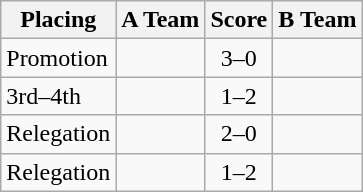<table class=wikitable style="border:1px solid #AAAAAA;">
<tr>
<th>Placing</th>
<th>A Team</th>
<th>Score</th>
<th>B Team</th>
</tr>
<tr>
<td>Promotion</td>
<td><strong></strong></td>
<td align="center">3–0</td>
<td></td>
</tr>
<tr>
<td>3rd–4th</td>
<td></td>
<td align="center">1–2</td>
<td></td>
</tr>
<tr>
<td>Relegation</td>
<td></td>
<td align="center">2–0</td>
<td><em></em></td>
</tr>
<tr>
<td>Relegation</td>
<td><em></em></td>
<td align="center">1–2</td>
<td></td>
</tr>
</table>
